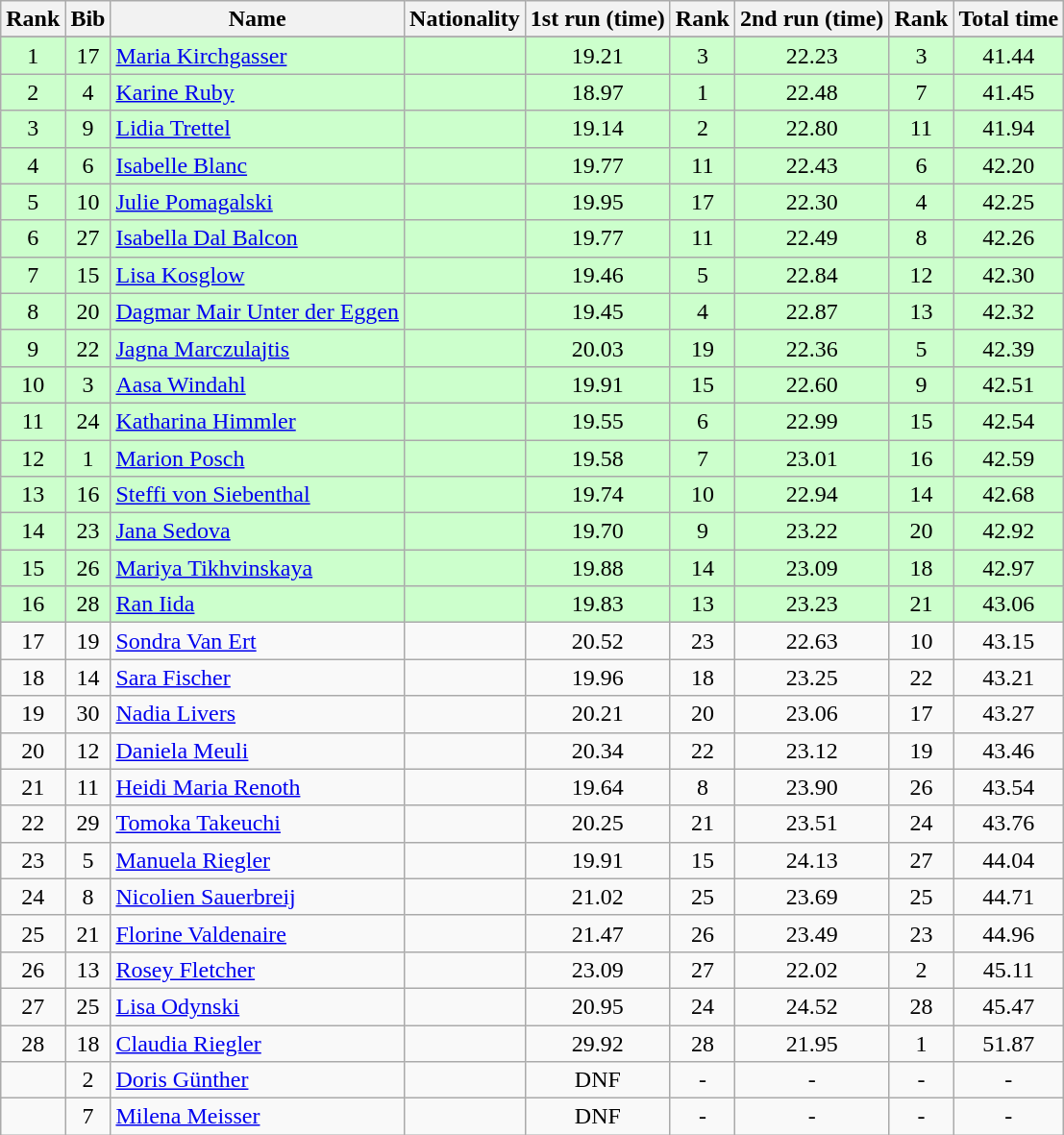<table class="wikitable sortable" style="text-align:center">
<tr>
<th>Rank</th>
<th>Bib</th>
<th>Name</th>
<th>Nationality</th>
<th>1st run (time)</th>
<th>Rank</th>
<th>2nd run (time)</th>
<th>Rank</th>
<th>Total time</th>
</tr>
<tr>
</tr>
<tr bgcolor="#ccffcc">
<td>1</td>
<td>17</td>
<td align=left><a href='#'>Maria Kirchgasser</a></td>
<td align=left></td>
<td>19.21</td>
<td>3</td>
<td>22.23</td>
<td>3</td>
<td>41.44</td>
</tr>
<tr bgcolor="#ccffcc">
<td>2</td>
<td>4</td>
<td align=left><a href='#'>Karine Ruby</a></td>
<td align=left></td>
<td>18.97</td>
<td>1</td>
<td>22.48</td>
<td>7</td>
<td>41.45</td>
</tr>
<tr bgcolor="#ccffcc">
<td>3</td>
<td>9</td>
<td align=left><a href='#'>Lidia Trettel</a></td>
<td align=left></td>
<td>19.14</td>
<td>2</td>
<td>22.80</td>
<td>11</td>
<td>41.94</td>
</tr>
<tr bgcolor="#ccffcc">
<td>4</td>
<td>6</td>
<td align=left><a href='#'>Isabelle Blanc</a></td>
<td align=left></td>
<td>19.77</td>
<td>11</td>
<td>22.43</td>
<td>6</td>
<td>42.20</td>
</tr>
<tr bgcolor="#ccffcc">
<td>5</td>
<td>10</td>
<td align=left><a href='#'>Julie Pomagalski</a></td>
<td align=left></td>
<td>19.95</td>
<td>17</td>
<td>22.30</td>
<td>4</td>
<td>42.25</td>
</tr>
<tr bgcolor="#ccffcc">
<td>6</td>
<td>27</td>
<td align=left><a href='#'>Isabella Dal Balcon</a></td>
<td align=left></td>
<td>19.77</td>
<td>11</td>
<td>22.49</td>
<td>8</td>
<td>42.26</td>
</tr>
<tr bgcolor="#ccffcc">
<td>7</td>
<td>15</td>
<td align=left><a href='#'>Lisa Kosglow</a></td>
<td align=left></td>
<td>19.46</td>
<td>5</td>
<td>22.84</td>
<td>12</td>
<td>42.30</td>
</tr>
<tr bgcolor="#ccffcc">
<td>8</td>
<td>20</td>
<td align=left><a href='#'>Dagmar Mair Unter der Eggen</a></td>
<td align=left></td>
<td>19.45</td>
<td>4</td>
<td>22.87</td>
<td>13</td>
<td>42.32</td>
</tr>
<tr bgcolor="#ccffcc">
<td>9</td>
<td>22</td>
<td align=left><a href='#'>Jagna Marczulajtis</a></td>
<td align=left></td>
<td>20.03</td>
<td>19</td>
<td>22.36</td>
<td>5</td>
<td>42.39</td>
</tr>
<tr bgcolor="#ccffcc">
<td>10</td>
<td>3</td>
<td align=left><a href='#'>Aasa Windahl</a></td>
<td align=left></td>
<td>19.91</td>
<td>15</td>
<td>22.60</td>
<td>9</td>
<td>42.51</td>
</tr>
<tr bgcolor="#ccffcc">
<td>11</td>
<td>24</td>
<td align=left><a href='#'>Katharina Himmler</a></td>
<td align=left></td>
<td>19.55</td>
<td>6</td>
<td>22.99</td>
<td>15</td>
<td>42.54</td>
</tr>
<tr bgcolor="#ccffcc">
<td>12</td>
<td>1</td>
<td align=left><a href='#'>Marion Posch</a></td>
<td align=left></td>
<td>19.58</td>
<td>7</td>
<td>23.01</td>
<td>16</td>
<td>42.59</td>
</tr>
<tr bgcolor="#ccffcc">
<td>13</td>
<td>16</td>
<td align=left><a href='#'>Steffi von Siebenthal</a></td>
<td align=left></td>
<td>19.74</td>
<td>10</td>
<td>22.94</td>
<td>14</td>
<td>42.68</td>
</tr>
<tr bgcolor="#ccffcc">
<td>14</td>
<td>23</td>
<td align=left><a href='#'>Jana Sedova</a></td>
<td align=left></td>
<td>19.70</td>
<td>9</td>
<td>23.22</td>
<td>20</td>
<td>42.92</td>
</tr>
<tr bgcolor="#ccffcc">
<td>15</td>
<td>26</td>
<td align=left><a href='#'>Mariya Tikhvinskaya</a></td>
<td align=left></td>
<td>19.88</td>
<td>14</td>
<td>23.09</td>
<td>18</td>
<td>42.97</td>
</tr>
<tr bgcolor="#ccffcc">
<td>16</td>
<td>28</td>
<td align=left><a href='#'>Ran Iida</a></td>
<td align=left></td>
<td>19.83</td>
<td>13</td>
<td>23.23</td>
<td>21</td>
<td>43.06</td>
</tr>
<tr>
<td>17</td>
<td>19</td>
<td align=left><a href='#'>Sondra Van Ert</a></td>
<td align=left></td>
<td>20.52</td>
<td>23</td>
<td>22.63</td>
<td>10</td>
<td>43.15</td>
</tr>
<tr>
<td>18</td>
<td>14</td>
<td align=left><a href='#'>Sara Fischer</a></td>
<td align=left></td>
<td>19.96</td>
<td>18</td>
<td>23.25</td>
<td>22</td>
<td>43.21</td>
</tr>
<tr>
<td>19</td>
<td>30</td>
<td align=left><a href='#'>Nadia Livers</a></td>
<td align=left></td>
<td>20.21</td>
<td>20</td>
<td>23.06</td>
<td>17</td>
<td>43.27</td>
</tr>
<tr>
<td>20</td>
<td>12</td>
<td align=left><a href='#'>Daniela Meuli</a></td>
<td align=left></td>
<td>20.34</td>
<td>22</td>
<td>23.12</td>
<td>19</td>
<td>43.46</td>
</tr>
<tr>
<td>21</td>
<td>11</td>
<td align=left><a href='#'>Heidi Maria Renoth</a></td>
<td align=left></td>
<td>19.64</td>
<td>8</td>
<td>23.90</td>
<td>26</td>
<td>43.54</td>
</tr>
<tr>
<td>22</td>
<td>29</td>
<td align=left><a href='#'>Tomoka Takeuchi</a></td>
<td align=left></td>
<td>20.25</td>
<td>21</td>
<td>23.51</td>
<td>24</td>
<td>43.76</td>
</tr>
<tr>
<td>23</td>
<td>5</td>
<td align=left><a href='#'>Manuela Riegler</a></td>
<td align=left></td>
<td>19.91</td>
<td>15</td>
<td>24.13</td>
<td>27</td>
<td>44.04</td>
</tr>
<tr>
<td>24</td>
<td>8</td>
<td align=left><a href='#'>Nicolien Sauerbreij</a></td>
<td align=left></td>
<td>21.02</td>
<td>25</td>
<td>23.69</td>
<td>25</td>
<td>44.71</td>
</tr>
<tr>
<td>25</td>
<td>21</td>
<td align=left><a href='#'>Florine Valdenaire</a></td>
<td align=left></td>
<td>21.47</td>
<td>26</td>
<td>23.49</td>
<td>23</td>
<td>44.96</td>
</tr>
<tr>
<td>26</td>
<td>13</td>
<td align=left><a href='#'>Rosey Fletcher</a></td>
<td align=left></td>
<td>23.09</td>
<td>27</td>
<td>22.02</td>
<td>2</td>
<td>45.11</td>
</tr>
<tr>
<td>27</td>
<td>25</td>
<td align=left><a href='#'>Lisa Odynski</a></td>
<td align=left></td>
<td>20.95</td>
<td>24</td>
<td>24.52</td>
<td>28</td>
<td>45.47</td>
</tr>
<tr>
<td>28</td>
<td>18</td>
<td align=left><a href='#'>Claudia Riegler</a></td>
<td align=left></td>
<td>29.92</td>
<td>28</td>
<td>21.95</td>
<td>1</td>
<td>51.87</td>
</tr>
<tr>
<td></td>
<td>2</td>
<td align=left><a href='#'>Doris Günther</a></td>
<td align=left></td>
<td>DNF</td>
<td>-</td>
<td>-</td>
<td>-</td>
<td>-</td>
</tr>
<tr>
<td></td>
<td>7</td>
<td align=left><a href='#'>Milena Meisser</a></td>
<td align=left></td>
<td>DNF</td>
<td>-</td>
<td>-</td>
<td>-</td>
<td>-</td>
</tr>
</table>
